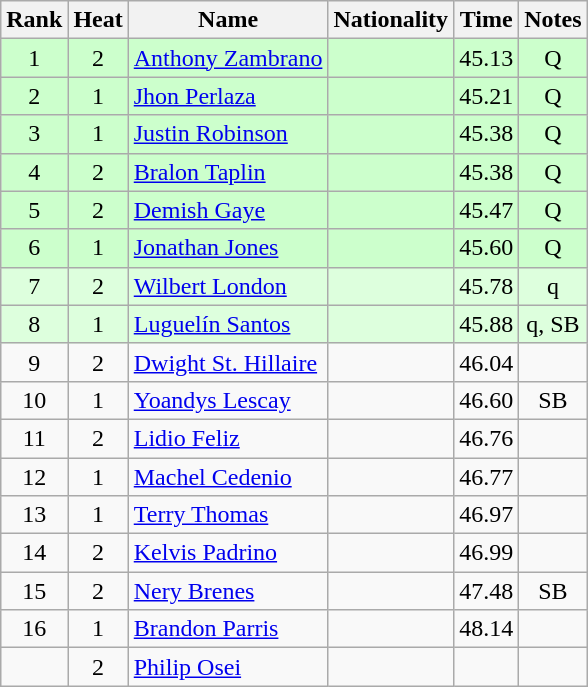<table class="wikitable sortable" style="text-align:center">
<tr>
<th>Rank</th>
<th>Heat</th>
<th>Name</th>
<th>Nationality</th>
<th>Time</th>
<th>Notes</th>
</tr>
<tr bgcolor=ccffcc>
<td>1</td>
<td>2</td>
<td align=left><a href='#'>Anthony Zambrano</a></td>
<td align=left></td>
<td>45.13</td>
<td>Q</td>
</tr>
<tr bgcolor=ccffcc>
<td>2</td>
<td>1</td>
<td align=left><a href='#'>Jhon Perlaza</a></td>
<td align=left></td>
<td>45.21</td>
<td>Q</td>
</tr>
<tr bgcolor=ccffcc>
<td>3</td>
<td>1</td>
<td align=left><a href='#'>Justin Robinson</a></td>
<td align=left></td>
<td>45.38</td>
<td>Q</td>
</tr>
<tr bgcolor=ccffcc>
<td>4</td>
<td>2</td>
<td align=left><a href='#'>Bralon Taplin</a></td>
<td align=left></td>
<td>45.38</td>
<td>Q</td>
</tr>
<tr bgcolor=ccffcc>
<td>5</td>
<td>2</td>
<td align=left><a href='#'>Demish Gaye</a></td>
<td align=left></td>
<td>45.47</td>
<td>Q</td>
</tr>
<tr bgcolor=ccffcc>
<td>6</td>
<td>1</td>
<td align=left><a href='#'>Jonathan Jones</a></td>
<td align=left></td>
<td>45.60</td>
<td>Q</td>
</tr>
<tr bgcolor=ddffdd>
<td>7</td>
<td>2</td>
<td align=left><a href='#'>Wilbert London</a></td>
<td align=left></td>
<td>45.78</td>
<td>q</td>
</tr>
<tr bgcolor=ddffdd>
<td>8</td>
<td>1</td>
<td align=left><a href='#'>Luguelín Santos</a></td>
<td align=left></td>
<td>45.88</td>
<td>q, SB</td>
</tr>
<tr>
<td>9</td>
<td>2</td>
<td align=left><a href='#'>Dwight St. Hillaire</a></td>
<td align=left></td>
<td>46.04</td>
<td></td>
</tr>
<tr>
<td>10</td>
<td>1</td>
<td align=left><a href='#'>Yoandys Lescay</a></td>
<td align=left></td>
<td>46.60</td>
<td>SB</td>
</tr>
<tr>
<td>11</td>
<td>2</td>
<td align=left><a href='#'>Lidio Feliz</a></td>
<td align=left></td>
<td>46.76</td>
<td></td>
</tr>
<tr>
<td>12</td>
<td>1</td>
<td align=left><a href='#'>Machel Cedenio</a></td>
<td align=left></td>
<td>46.77</td>
<td></td>
</tr>
<tr>
<td>13</td>
<td>1</td>
<td align=left><a href='#'>Terry Thomas</a></td>
<td align=left></td>
<td>46.97</td>
<td></td>
</tr>
<tr>
<td>14</td>
<td>2</td>
<td align=left><a href='#'>Kelvis Padrino</a></td>
<td align=left></td>
<td>46.99</td>
<td></td>
</tr>
<tr>
<td>15</td>
<td>2</td>
<td align=left><a href='#'>Nery Brenes</a></td>
<td align=left></td>
<td>47.48</td>
<td>SB</td>
</tr>
<tr>
<td>16</td>
<td>1</td>
<td align=left><a href='#'>Brandon Parris</a></td>
<td align=left></td>
<td>48.14</td>
<td></td>
</tr>
<tr>
<td></td>
<td>2</td>
<td align=left><a href='#'>Philip Osei</a></td>
<td align=left></td>
<td></td>
<td></td>
</tr>
</table>
